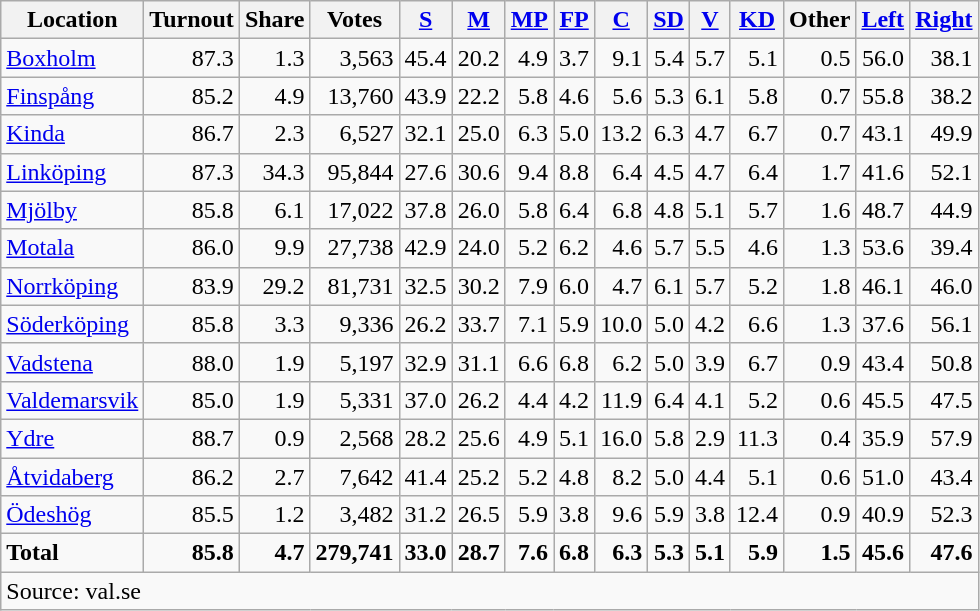<table class="wikitable sortable" style=text-align:right>
<tr>
<th>Location</th>
<th>Turnout</th>
<th>Share</th>
<th>Votes</th>
<th><a href='#'>S</a></th>
<th><a href='#'>M</a></th>
<th><a href='#'>MP</a></th>
<th><a href='#'>FP</a></th>
<th><a href='#'>C</a></th>
<th><a href='#'>SD</a></th>
<th><a href='#'>V</a></th>
<th><a href='#'>KD</a></th>
<th>Other</th>
<th><a href='#'>Left</a></th>
<th><a href='#'>Right</a></th>
</tr>
<tr>
<td align=left><a href='#'>Boxholm</a></td>
<td>87.3</td>
<td>1.3</td>
<td>3,563</td>
<td>45.4</td>
<td>20.2</td>
<td>4.9</td>
<td>3.7</td>
<td>9.1</td>
<td>5.4</td>
<td>5.7</td>
<td>5.1</td>
<td>0.5</td>
<td>56.0</td>
<td>38.1</td>
</tr>
<tr>
<td align=left><a href='#'>Finspång</a></td>
<td>85.2</td>
<td>4.9</td>
<td>13,760</td>
<td>43.9</td>
<td>22.2</td>
<td>5.8</td>
<td>4.6</td>
<td>5.6</td>
<td>5.3</td>
<td>6.1</td>
<td>5.8</td>
<td>0.7</td>
<td>55.8</td>
<td>38.2</td>
</tr>
<tr>
<td align=left><a href='#'>Kinda</a></td>
<td>86.7</td>
<td>2.3</td>
<td>6,527</td>
<td>32.1</td>
<td>25.0</td>
<td>6.3</td>
<td>5.0</td>
<td>13.2</td>
<td>6.3</td>
<td>4.7</td>
<td>6.7</td>
<td>0.7</td>
<td>43.1</td>
<td>49.9</td>
</tr>
<tr>
<td align=left><a href='#'>Linköping</a></td>
<td>87.3</td>
<td>34.3</td>
<td>95,844</td>
<td>27.6</td>
<td>30.6</td>
<td>9.4</td>
<td>8.8</td>
<td>6.4</td>
<td>4.5</td>
<td>4.7</td>
<td>6.4</td>
<td>1.7</td>
<td>41.6</td>
<td>52.1</td>
</tr>
<tr>
<td align=left><a href='#'>Mjölby</a></td>
<td>85.8</td>
<td>6.1</td>
<td>17,022</td>
<td>37.8</td>
<td>26.0</td>
<td>5.8</td>
<td>6.4</td>
<td>6.8</td>
<td>4.8</td>
<td>5.1</td>
<td>5.7</td>
<td>1.6</td>
<td>48.7</td>
<td>44.9</td>
</tr>
<tr>
<td align=left><a href='#'>Motala</a></td>
<td>86.0</td>
<td>9.9</td>
<td>27,738</td>
<td>42.9</td>
<td>24.0</td>
<td>5.2</td>
<td>6.2</td>
<td>4.6</td>
<td>5.7</td>
<td>5.5</td>
<td>4.6</td>
<td>1.3</td>
<td>53.6</td>
<td>39.4</td>
</tr>
<tr>
<td align=left><a href='#'>Norrköping</a></td>
<td>83.9</td>
<td>29.2</td>
<td>81,731</td>
<td>32.5</td>
<td>30.2</td>
<td>7.9</td>
<td>6.0</td>
<td>4.7</td>
<td>6.1</td>
<td>5.7</td>
<td>5.2</td>
<td>1.8</td>
<td>46.1</td>
<td>46.0</td>
</tr>
<tr>
<td align=left><a href='#'>Söderköping</a></td>
<td>85.8</td>
<td>3.3</td>
<td>9,336</td>
<td>26.2</td>
<td>33.7</td>
<td>7.1</td>
<td>5.9</td>
<td>10.0</td>
<td>5.0</td>
<td>4.2</td>
<td>6.6</td>
<td>1.3</td>
<td>37.6</td>
<td>56.1</td>
</tr>
<tr>
<td align=left><a href='#'>Vadstena</a></td>
<td>88.0</td>
<td>1.9</td>
<td>5,197</td>
<td>32.9</td>
<td>31.1</td>
<td>6.6</td>
<td>6.8</td>
<td>6.2</td>
<td>5.0</td>
<td>3.9</td>
<td>6.7</td>
<td>0.9</td>
<td>43.4</td>
<td>50.8</td>
</tr>
<tr>
<td align=left><a href='#'>Valdemarsvik</a></td>
<td>85.0</td>
<td>1.9</td>
<td>5,331</td>
<td>37.0</td>
<td>26.2</td>
<td>4.4</td>
<td>4.2</td>
<td>11.9</td>
<td>6.4</td>
<td>4.1</td>
<td>5.2</td>
<td>0.6</td>
<td>45.5</td>
<td>47.5</td>
</tr>
<tr>
<td align=left><a href='#'>Ydre</a></td>
<td>88.7</td>
<td>0.9</td>
<td>2,568</td>
<td>28.2</td>
<td>25.6</td>
<td>4.9</td>
<td>5.1</td>
<td>16.0</td>
<td>5.8</td>
<td>2.9</td>
<td>11.3</td>
<td>0.4</td>
<td>35.9</td>
<td>57.9</td>
</tr>
<tr>
<td align=left><a href='#'>Åtvidaberg</a></td>
<td>86.2</td>
<td>2.7</td>
<td>7,642</td>
<td>41.4</td>
<td>25.2</td>
<td>5.2</td>
<td>4.8</td>
<td>8.2</td>
<td>5.0</td>
<td>4.4</td>
<td>5.1</td>
<td>0.6</td>
<td>51.0</td>
<td>43.4</td>
</tr>
<tr>
<td align=left><a href='#'>Ödeshög</a></td>
<td>85.5</td>
<td>1.2</td>
<td>3,482</td>
<td>31.2</td>
<td>26.5</td>
<td>5.9</td>
<td>3.8</td>
<td>9.6</td>
<td>5.9</td>
<td>3.8</td>
<td>12.4</td>
<td>0.9</td>
<td>40.9</td>
<td>52.3</td>
</tr>
<tr>
<td align=left><strong>Total</strong></td>
<td><strong>85.8</strong></td>
<td><strong>4.7</strong></td>
<td><strong>279,741</strong></td>
<td><strong>33.0</strong></td>
<td><strong>28.7</strong></td>
<td><strong>7.6</strong></td>
<td><strong>6.8</strong></td>
<td><strong>6.3</strong></td>
<td><strong>5.3</strong></td>
<td><strong>5.1</strong></td>
<td><strong>5.9</strong></td>
<td><strong>1.5</strong></td>
<td><strong>45.6</strong></td>
<td><strong>47.6</strong></td>
</tr>
<tr>
<td align=left colspan=15>Source: val.se </td>
</tr>
</table>
